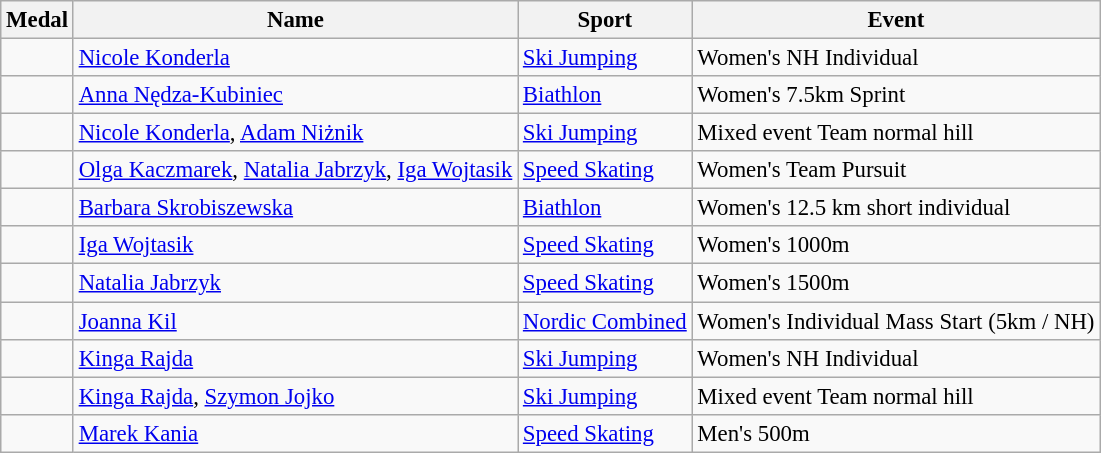<table class="wikitable sortable" style="font-size:95%">
<tr>
<th>Medal</th>
<th>Name</th>
<th>Sport</th>
<th>Event</th>
</tr>
<tr>
<td></td>
<td><a href='#'>Nicole Konderla</a></td>
<td><a href='#'>Ski Jumping</a></td>
<td>Women's NH Individual</td>
</tr>
<tr>
<td></td>
<td><a href='#'>Anna Nędza-Kubiniec</a></td>
<td><a href='#'>Biathlon</a></td>
<td>Women's 7.5km Sprint</td>
</tr>
<tr>
<td></td>
<td><a href='#'>Nicole Konderla</a>, <a href='#'>Adam Niżnik</a></td>
<td><a href='#'>Ski Jumping</a></td>
<td>Mixed event Team normal hill</td>
</tr>
<tr>
<td></td>
<td><a href='#'>Olga Kaczmarek</a>, <a href='#'>Natalia Jabrzyk</a>, <a href='#'>Iga Wojtasik</a></td>
<td><a href='#'>Speed Skating</a></td>
<td>Women's Team Pursuit</td>
</tr>
<tr>
<td></td>
<td><a href='#'>Barbara Skrobiszewska</a></td>
<td><a href='#'>Biathlon</a></td>
<td>Women's 12.5 km short individual</td>
</tr>
<tr>
<td></td>
<td><a href='#'>Iga Wojtasik</a></td>
<td><a href='#'>Speed Skating</a></td>
<td>Women's 1000m</td>
</tr>
<tr>
<td></td>
<td><a href='#'>Natalia Jabrzyk</a></td>
<td><a href='#'>Speed Skating</a></td>
<td>Women's 1500m</td>
</tr>
<tr>
<td></td>
<td><a href='#'>Joanna Kil</a></td>
<td><a href='#'>Nordic Combined</a></td>
<td>Women's Individual Mass Start (5km / NH)</td>
</tr>
<tr>
<td></td>
<td><a href='#'>Kinga Rajda</a></td>
<td><a href='#'>Ski Jumping</a></td>
<td>Women's NH Individual</td>
</tr>
<tr>
<td></td>
<td><a href='#'>Kinga Rajda</a>, <a href='#'>Szymon Jojko</a></td>
<td><a href='#'>Ski Jumping</a></td>
<td>Mixed event Team normal hill</td>
</tr>
<tr>
<td></td>
<td><a href='#'>Marek Kania</a></td>
<td><a href='#'>Speed Skating</a></td>
<td>Men's 500m</td>
</tr>
</table>
